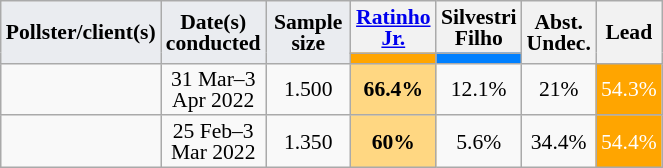<table class="wikitable sortable" style="text-align:center;font-size:90%;line-height:14px;">
<tr>
<td rowspan="2" class="unsortable" style="width:50px;background:#eaecf0;"><strong>Pollster/client(s)</strong></td>
<td rowspan="2" class="unsortable" style="width:50px;background:#eaecf0;"><strong>Date(s)<br>conducted</strong></td>
<td rowspan="2" class="unsortable" style="width:50px;background:#eaecf0;"><strong>Sample<br>size</strong></td>
<th class="unsortable" style="width:50px;"><a href='#'>Ratinho Jr.</a><br></th>
<th class="unsortable" style="width:50px;"><strong>Silvestri Filho</strong><br></th>
<th rowspan="2" class="unsortable">Abst.<br>Undec.</th>
<th rowspan="2" data-sort-type="number">Lead</th>
</tr>
<tr>
<th data-sort-type="number" class="sortable" style="background:#FFA500;"></th>
<th data-sort-type="number" class="sortable" style="background:#0080FF;"></th>
</tr>
<tr>
<td></td>
<td>31 Mar–3 Apr 2022</td>
<td>1.500</td>
<td style="background:#ffd782;"><strong>66.4%</strong></td>
<td>12.1%</td>
<td>21%</td>
<td style="background:#FFA500;color:#FFFFFF;">54.3%</td>
</tr>
<tr>
<td></td>
<td>25 Feb–3 Mar 2022</td>
<td>1.350</td>
<td style="background:#ffd782;"><strong>60%</strong></td>
<td>5.6%</td>
<td>34.4%</td>
<td style="background:#FFA500;color:#FFFFFF;">54.4%</td>
</tr>
</table>
